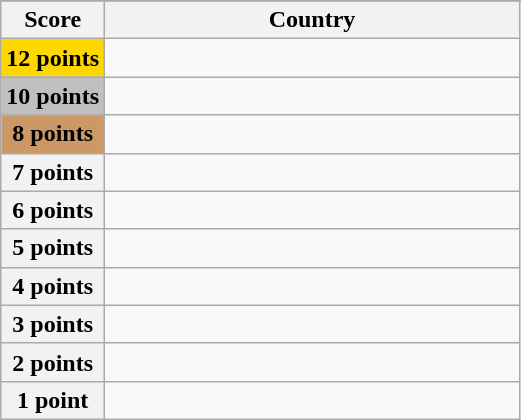<table class="wikitable">
<tr>
</tr>
<tr>
<th scope="col" width="20%">Score</th>
<th scope="col">Country</th>
</tr>
<tr>
<th scope="row" style="background:gold">12 points</th>
<td></td>
</tr>
<tr>
<th scope="row" style="background:silver">10 points</th>
<td></td>
</tr>
<tr>
<th scope="row" style="background:#CC9966">8 points</th>
<td></td>
</tr>
<tr>
<th scope="row">7 points</th>
<td></td>
</tr>
<tr>
<th scope="row">6 points</th>
<td></td>
</tr>
<tr>
<th scope="row">5 points</th>
<td></td>
</tr>
<tr>
<th scope="row">4 points</th>
<td></td>
</tr>
<tr>
<th scope="row">3 points</th>
<td></td>
</tr>
<tr>
<th scope="row">2 points</th>
<td></td>
</tr>
<tr>
<th scope="row">1 point</th>
<td></td>
</tr>
</table>
